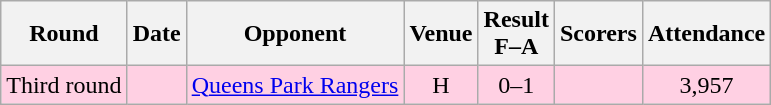<table class="wikitable sortable" style="text-align:center;">
<tr>
<th>Round</th>
<th>Date</th>
<th>Opponent</th>
<th>Venue</th>
<th>Result<br>F–A</th>
<th class=unsortable>Scorers</th>
<th>Attendance</th>
</tr>
<tr bgcolor="#ffd0e3">
<td>Third round</td>
<td></td>
<td><a href='#'>Queens Park Rangers</a></td>
<td>H</td>
<td>0–1 </td>
<td></td>
<td>3,957</td>
</tr>
</table>
